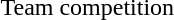<table>
<tr>
<td>Team competition</td>
<td></td>
<td></td>
<td></td>
</tr>
</table>
